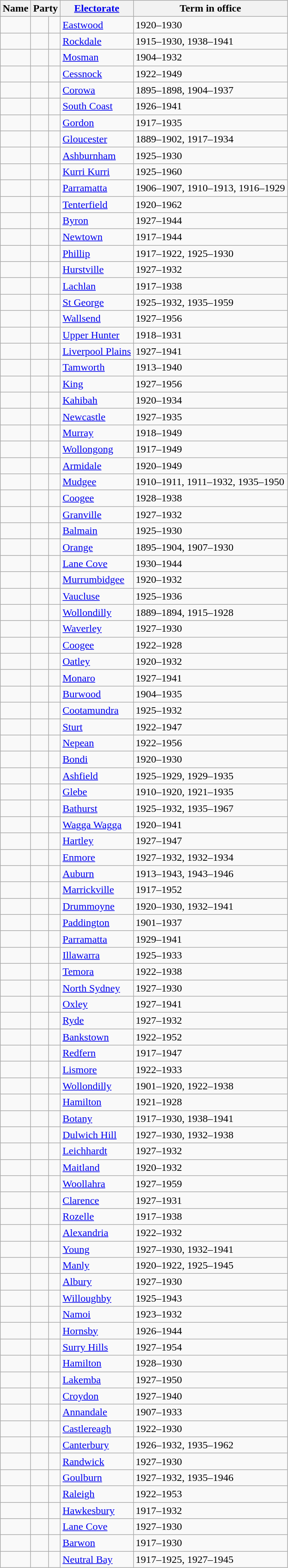<table class="wikitable sortable">
<tr>
<th>Name</th>
<th colspan=2>Party</th>
<th><a href='#'>Electorate</a></th>
<th>Term in office</th>
</tr>
<tr>
<td></td>
<td> </td>
<td></td>
<td><a href='#'>Eastwood</a></td>
<td>1920–1930</td>
</tr>
<tr>
<td></td>
<td> </td>
<td></td>
<td><a href='#'>Rockdale</a></td>
<td>1915–1930, 1938–1941</td>
</tr>
<tr>
<td></td>
<td> </td>
<td></td>
<td><a href='#'>Mosman</a></td>
<td>1904–1932</td>
</tr>
<tr>
<td></td>
<td> </td>
<td></td>
<td><a href='#'>Cessnock</a></td>
<td>1922–1949</td>
</tr>
<tr>
<td></td>
<td> </td>
<td></td>
<td><a href='#'>Corowa</a></td>
<td>1895–1898, 1904–1937</td>
</tr>
<tr>
<td></td>
<td> </td>
<td></td>
<td><a href='#'>South Coast</a></td>
<td>1926–1941</td>
</tr>
<tr>
<td></td>
<td> </td>
<td></td>
<td><a href='#'>Gordon</a></td>
<td>1917–1935</td>
</tr>
<tr>
<td></td>
<td> </td>
<td></td>
<td><a href='#'>Gloucester</a></td>
<td>1889–1902, 1917–1934</td>
</tr>
<tr>
<td></td>
<td> </td>
<td></td>
<td><a href='#'>Ashburnham</a></td>
<td>1925–1930</td>
</tr>
<tr>
<td></td>
<td> </td>
<td></td>
<td><a href='#'>Kurri Kurri</a></td>
<td>1925–1960</td>
</tr>
<tr>
<td></td>
<td> </td>
<td></td>
<td><a href='#'>Parramatta</a></td>
<td>1906–1907, 1910–1913, 1916–1929</td>
</tr>
<tr>
<td></td>
<td> </td>
<td></td>
<td><a href='#'>Tenterfield</a></td>
<td>1920–1962</td>
</tr>
<tr>
<td></td>
<td> </td>
<td></td>
<td><a href='#'>Byron</a></td>
<td>1927–1944</td>
</tr>
<tr>
<td></td>
<td> </td>
<td></td>
<td><a href='#'>Newtown</a></td>
<td>1917–1944</td>
</tr>
<tr>
<td></td>
<td> </td>
<td></td>
<td><a href='#'>Phillip</a></td>
<td>1917–1922, 1925–1930</td>
</tr>
<tr>
<td></td>
<td> </td>
<td></td>
<td><a href='#'>Hurstville</a></td>
<td>1927–1932</td>
</tr>
<tr>
<td></td>
<td> </td>
<td></td>
<td><a href='#'>Lachlan</a></td>
<td>1917–1938</td>
</tr>
<tr>
<td></td>
<td> </td>
<td></td>
<td><a href='#'>St George</a></td>
<td>1925–1932, 1935–1959</td>
</tr>
<tr>
<td></td>
<td> </td>
<td></td>
<td><a href='#'>Wallsend</a></td>
<td>1927–1956</td>
</tr>
<tr>
<td></td>
<td> </td>
<td></td>
<td><a href='#'>Upper Hunter</a></td>
<td>1918–1931</td>
</tr>
<tr>
<td></td>
<td> </td>
<td></td>
<td><a href='#'>Liverpool Plains</a></td>
<td>1927–1941</td>
</tr>
<tr>
<td></td>
<td> </td>
<td></td>
<td><a href='#'>Tamworth</a></td>
<td>1913–1940</td>
</tr>
<tr>
<td></td>
<td> </td>
<td></td>
<td><a href='#'>King</a></td>
<td>1927–1956</td>
</tr>
<tr>
<td></td>
<td> </td>
<td></td>
<td><a href='#'>Kahibah</a></td>
<td>1920–1934</td>
</tr>
<tr>
<td></td>
<td> </td>
<td></td>
<td><a href='#'>Newcastle</a></td>
<td>1927–1935</td>
</tr>
<tr>
<td></td>
<td> </td>
<td></td>
<td><a href='#'>Murray</a></td>
<td>1918–1949</td>
</tr>
<tr>
<td></td>
<td> </td>
<td></td>
<td><a href='#'>Wollongong</a></td>
<td>1917–1949</td>
</tr>
<tr>
<td></td>
<td> </td>
<td></td>
<td><a href='#'>Armidale</a></td>
<td>1920–1949</td>
</tr>
<tr>
<td></td>
<td> </td>
<td></td>
<td><a href='#'>Mudgee</a></td>
<td>1910–1911, 1911–1932, 1935–1950</td>
</tr>
<tr>
<td></td>
<td> </td>
<td></td>
<td><a href='#'>Coogee</a></td>
<td>1928–1938</td>
</tr>
<tr>
<td></td>
<td> </td>
<td></td>
<td><a href='#'>Granville</a></td>
<td>1927–1932</td>
</tr>
<tr>
<td></td>
<td> </td>
<td></td>
<td><a href='#'>Balmain</a></td>
<td>1925–1930</td>
</tr>
<tr>
<td></td>
<td> </td>
<td></td>
<td><a href='#'>Orange</a></td>
<td>1895–1904, 1907–1930</td>
</tr>
<tr>
<td></td>
<td> </td>
<td></td>
<td><a href='#'>Lane Cove</a></td>
<td>1930–1944</td>
</tr>
<tr>
<td></td>
<td> </td>
<td></td>
<td><a href='#'>Murrumbidgee</a></td>
<td>1920–1932</td>
</tr>
<tr>
<td></td>
<td> </td>
<td></td>
<td><a href='#'>Vaucluse</a></td>
<td>1925–1936</td>
</tr>
<tr>
<td></td>
<td> </td>
<td></td>
<td><a href='#'>Wollondilly</a></td>
<td>1889–1894, 1915–1928</td>
</tr>
<tr>
<td></td>
<td> </td>
<td></td>
<td><a href='#'>Waverley</a></td>
<td>1927–1930</td>
</tr>
<tr>
<td></td>
<td> </td>
<td></td>
<td><a href='#'>Coogee</a></td>
<td>1922–1928</td>
</tr>
<tr>
<td></td>
<td> </td>
<td></td>
<td><a href='#'>Oatley</a></td>
<td>1920–1932</td>
</tr>
<tr>
<td></td>
<td> </td>
<td></td>
<td><a href='#'>Monaro</a></td>
<td>1927–1941</td>
</tr>
<tr>
<td></td>
<td> </td>
<td></td>
<td><a href='#'>Burwood</a></td>
<td>1904–1935</td>
</tr>
<tr>
<td></td>
<td> </td>
<td></td>
<td><a href='#'>Cootamundra</a></td>
<td>1925–1932</td>
</tr>
<tr>
<td></td>
<td> </td>
<td></td>
<td><a href='#'>Sturt</a></td>
<td>1922–1947</td>
</tr>
<tr>
<td></td>
<td> </td>
<td></td>
<td><a href='#'>Nepean</a></td>
<td>1922–1956</td>
</tr>
<tr>
<td></td>
<td> </td>
<td></td>
<td><a href='#'>Bondi</a></td>
<td>1920–1930</td>
</tr>
<tr>
<td></td>
<td> </td>
<td></td>
<td><a href='#'>Ashfield</a></td>
<td>1925–1929, 1929–1935</td>
</tr>
<tr>
<td></td>
<td> </td>
<td></td>
<td><a href='#'>Glebe</a></td>
<td>1910–1920, 1921–1935</td>
</tr>
<tr>
<td></td>
<td> </td>
<td></td>
<td><a href='#'>Bathurst</a></td>
<td>1925–1932, 1935–1967</td>
</tr>
<tr>
<td></td>
<td> </td>
<td></td>
<td><a href='#'>Wagga Wagga</a></td>
<td>1920–1941</td>
</tr>
<tr>
<td></td>
<td> </td>
<td></td>
<td><a href='#'>Hartley</a></td>
<td>1927–1947</td>
</tr>
<tr>
<td></td>
<td> </td>
<td></td>
<td><a href='#'>Enmore</a></td>
<td>1927–1932, 1932–1934</td>
</tr>
<tr>
<td></td>
<td> </td>
<td></td>
<td><a href='#'>Auburn</a></td>
<td>1913–1943, 1943–1946</td>
</tr>
<tr>
<td></td>
<td> </td>
<td></td>
<td><a href='#'>Marrickville</a></td>
<td>1917–1952</td>
</tr>
<tr>
<td></td>
<td> </td>
<td></td>
<td><a href='#'>Drummoyne</a></td>
<td>1920–1930, 1932–1941</td>
</tr>
<tr>
<td></td>
<td> </td>
<td></td>
<td><a href='#'>Paddington</a></td>
<td>1901–1937</td>
</tr>
<tr>
<td></td>
<td> </td>
<td></td>
<td><a href='#'>Parramatta</a></td>
<td>1929–1941</td>
</tr>
<tr>
<td></td>
<td> </td>
<td></td>
<td><a href='#'>Illawarra</a></td>
<td>1925–1933</td>
</tr>
<tr>
<td></td>
<td> </td>
<td></td>
<td><a href='#'>Temora</a></td>
<td>1922–1938</td>
</tr>
<tr>
<td></td>
<td> </td>
<td></td>
<td><a href='#'>North Sydney</a></td>
<td>1927–1930</td>
</tr>
<tr>
<td></td>
<td> </td>
<td></td>
<td><a href='#'>Oxley</a></td>
<td>1927–1941</td>
</tr>
<tr>
<td></td>
<td> </td>
<td></td>
<td><a href='#'>Ryde</a></td>
<td>1927–1932</td>
</tr>
<tr>
<td></td>
<td> </td>
<td></td>
<td><a href='#'>Bankstown</a></td>
<td>1922–1952</td>
</tr>
<tr>
<td></td>
<td> </td>
<td></td>
<td><a href='#'>Redfern</a></td>
<td>1917–1947</td>
</tr>
<tr>
<td></td>
<td> </td>
<td></td>
<td><a href='#'>Lismore</a></td>
<td>1922–1933</td>
</tr>
<tr>
<td></td>
<td> </td>
<td></td>
<td><a href='#'>Wollondilly</a></td>
<td>1901–1920, 1922–1938</td>
</tr>
<tr>
<td></td>
<td> </td>
<td></td>
<td><a href='#'>Hamilton</a></td>
<td>1921–1928</td>
</tr>
<tr>
<td></td>
<td> </td>
<td></td>
<td><a href='#'>Botany</a></td>
<td>1917–1930, 1938–1941</td>
</tr>
<tr>
<td></td>
<td> </td>
<td></td>
<td><a href='#'>Dulwich Hill</a></td>
<td>1927–1930, 1932–1938</td>
</tr>
<tr>
<td></td>
<td> </td>
<td></td>
<td><a href='#'>Leichhardt</a></td>
<td>1927–1932</td>
</tr>
<tr>
<td></td>
<td> </td>
<td></td>
<td><a href='#'>Maitland</a></td>
<td>1920–1932</td>
</tr>
<tr>
<td></td>
<td> </td>
<td></td>
<td><a href='#'>Woollahra</a></td>
<td>1927–1959</td>
</tr>
<tr>
<td></td>
<td> </td>
<td></td>
<td><a href='#'>Clarence</a></td>
<td>1927–1931</td>
</tr>
<tr>
<td></td>
<td> </td>
<td></td>
<td><a href='#'>Rozelle</a></td>
<td>1917–1938</td>
</tr>
<tr>
<td></td>
<td> </td>
<td></td>
<td><a href='#'>Alexandria</a></td>
<td>1922–1932</td>
</tr>
<tr>
<td></td>
<td> </td>
<td></td>
<td><a href='#'>Young</a></td>
<td>1927–1930, 1932–1941</td>
</tr>
<tr>
<td></td>
<td> </td>
<td></td>
<td><a href='#'>Manly</a></td>
<td>1920–1922, 1925–1945</td>
</tr>
<tr>
<td></td>
<td> </td>
<td></td>
<td><a href='#'>Albury</a></td>
<td>1927–1930</td>
</tr>
<tr>
<td></td>
<td> </td>
<td></td>
<td><a href='#'>Willoughby</a></td>
<td>1925–1943</td>
</tr>
<tr>
<td></td>
<td> </td>
<td></td>
<td><a href='#'>Namoi</a></td>
<td>1923–1932</td>
</tr>
<tr>
<td></td>
<td> </td>
<td></td>
<td><a href='#'>Hornsby</a></td>
<td>1926–1944</td>
</tr>
<tr>
<td></td>
<td> </td>
<td></td>
<td><a href='#'>Surry Hills</a></td>
<td>1927–1954</td>
</tr>
<tr>
<td></td>
<td> </td>
<td></td>
<td><a href='#'>Hamilton</a></td>
<td>1928–1930</td>
</tr>
<tr>
<td></td>
<td> </td>
<td></td>
<td><a href='#'>Lakemba</a></td>
<td>1927–1950</td>
</tr>
<tr>
<td></td>
<td> </td>
<td></td>
<td><a href='#'>Croydon</a></td>
<td>1927–1940</td>
</tr>
<tr>
<td></td>
<td> </td>
<td></td>
<td><a href='#'>Annandale</a></td>
<td>1907–1933</td>
</tr>
<tr>
<td></td>
<td> </td>
<td></td>
<td><a href='#'>Castlereagh</a></td>
<td>1922–1930</td>
</tr>
<tr>
<td></td>
<td> </td>
<td></td>
<td><a href='#'>Canterbury</a></td>
<td>1926–1932, 1935–1962</td>
</tr>
<tr>
<td></td>
<td> </td>
<td></td>
<td><a href='#'>Randwick</a></td>
<td>1927–1930</td>
</tr>
<tr>
<td></td>
<td> </td>
<td></td>
<td><a href='#'>Goulburn</a></td>
<td>1927–1932, 1935–1946</td>
</tr>
<tr>
<td></td>
<td> </td>
<td></td>
<td><a href='#'>Raleigh</a></td>
<td>1922–1953</td>
</tr>
<tr>
<td></td>
<td> </td>
<td></td>
<td><a href='#'>Hawkesbury</a></td>
<td>1917–1932</td>
</tr>
<tr>
<td></td>
<td> </td>
<td></td>
<td><a href='#'>Lane Cove</a></td>
<td>1927–1930</td>
</tr>
<tr>
<td></td>
<td> </td>
<td></td>
<td><a href='#'>Barwon</a></td>
<td>1917–1930</td>
</tr>
<tr>
<td></td>
<td> </td>
<td></td>
<td><a href='#'>Neutral Bay</a></td>
<td>1917–1925, 1927–1945</td>
</tr>
</table>
